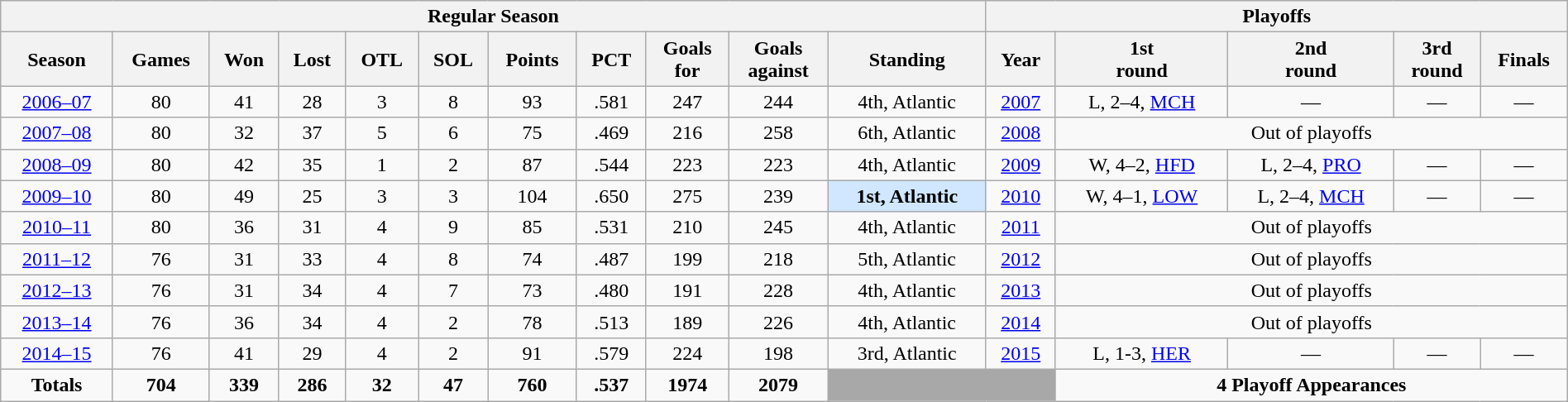<table class="wikitable" style="width:100%; text-align:center; font-size:100%">
<tr>
<th colspan=11>Regular Season</th>
<th colspan=5>Playoffs</th>
</tr>
<tr>
<th>Season</th>
<th>Games</th>
<th>Won</th>
<th>Lost</th>
<th>OTL</th>
<th>SOL</th>
<th>Points</th>
<th>PCT</th>
<th>Goals<br>for</th>
<th>Goals<br>against</th>
<th>Standing</th>
<th>Year</th>
<th>1st<br>round</th>
<th>2nd<br>round</th>
<th>3rd<br>round</th>
<th>Finals</th>
</tr>
<tr>
<td><a href='#'>2006–07</a></td>
<td>80</td>
<td>41</td>
<td>28</td>
<td>3</td>
<td>8</td>
<td>93</td>
<td>.581</td>
<td>247</td>
<td>244</td>
<td>4th, Atlantic</td>
<td><a href='#'>2007</a></td>
<td>L, 2–4, <a href='#'>MCH</a></td>
<td>—</td>
<td>—</td>
<td>—</td>
</tr>
<tr>
<td><a href='#'>2007–08</a></td>
<td>80</td>
<td>32</td>
<td>37</td>
<td>5</td>
<td>6</td>
<td>75</td>
<td>.469</td>
<td>216</td>
<td>258</td>
<td>6th, Atlantic</td>
<td><a href='#'>2008</a></td>
<td colspan="4">Out of playoffs</td>
</tr>
<tr>
<td><a href='#'>2008–09</a></td>
<td>80</td>
<td>42</td>
<td>35</td>
<td>1</td>
<td>2</td>
<td>87</td>
<td>.544</td>
<td>223</td>
<td>223</td>
<td>4th, Atlantic</td>
<td><a href='#'>2009</a></td>
<td>W, 4–2, <a href='#'>HFD</a></td>
<td>L, 2–4, <a href='#'>PRO</a></td>
<td>—</td>
<td>—</td>
</tr>
<tr>
<td><a href='#'>2009–10</a></td>
<td>80</td>
<td>49</td>
<td>25</td>
<td>3</td>
<td>3</td>
<td>104</td>
<td>.650</td>
<td>275</td>
<td>239</td>
<td style="background:#d0e7ff;"><strong>1st, Atlantic</strong></td>
<td><a href='#'>2010</a></td>
<td>W, 4–1, <a href='#'>LOW</a></td>
<td>L, 2–4, <a href='#'>MCH</a></td>
<td>—</td>
<td>—</td>
</tr>
<tr>
<td><a href='#'>2010–11</a></td>
<td>80</td>
<td>36</td>
<td>31</td>
<td>4</td>
<td>9</td>
<td>85</td>
<td>.531</td>
<td>210</td>
<td>245</td>
<td>4th, Atlantic</td>
<td><a href='#'>2011</a></td>
<td colspan="4">Out of playoffs</td>
</tr>
<tr>
<td><a href='#'>2011–12</a></td>
<td>76</td>
<td>31</td>
<td>33</td>
<td>4</td>
<td>8</td>
<td>74</td>
<td>.487</td>
<td>199</td>
<td>218</td>
<td>5th, Atlantic</td>
<td><a href='#'>2012</a></td>
<td colspan="4">Out of playoffs</td>
</tr>
<tr>
<td><a href='#'>2012–13</a></td>
<td>76</td>
<td>31</td>
<td>34</td>
<td>4</td>
<td>7</td>
<td>73</td>
<td>.480</td>
<td>191</td>
<td>228</td>
<td>4th, Atlantic</td>
<td><a href='#'>2013</a></td>
<td colspan="4">Out of playoffs</td>
</tr>
<tr>
<td><a href='#'>2013–14</a></td>
<td>76</td>
<td>36</td>
<td>34</td>
<td>4</td>
<td>2</td>
<td>78</td>
<td>.513</td>
<td>189</td>
<td>226</td>
<td>4th, Atlantic</td>
<td><a href='#'>2014</a></td>
<td colspan="4">Out of playoffs</td>
</tr>
<tr>
<td><a href='#'>2014–15</a></td>
<td>76</td>
<td>41</td>
<td>29</td>
<td>4</td>
<td>2</td>
<td>91</td>
<td>.579</td>
<td>224</td>
<td>198</td>
<td>3rd, Atlantic</td>
<td><a href='#'>2015</a></td>
<td>L, 1-3, <a href='#'>HER</a></td>
<td>—</td>
<td>—</td>
<td>—</td>
</tr>
<tr style="font-weight:bold;">
<td>Totals</td>
<td>704</td>
<td>339</td>
<td>286</td>
<td>32</td>
<td>47</td>
<td>760</td>
<td>.537</td>
<td>1974</td>
<td>2079</td>
<td colspan="2" style="background:#a8a8a8;"></td>
<td colspan=4>4 Playoff Appearances</td>
</tr>
</table>
